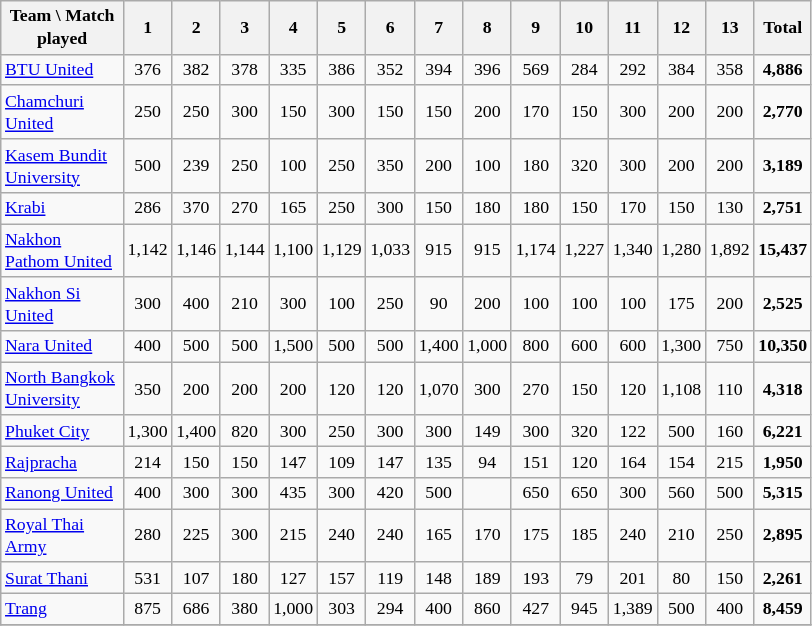<table class="wikitable sortable" style="font-size: 74%; text-align:center;">
<tr>
<th style="width:76px;">Team \ Match played</th>
<th align=center>1</th>
<th align=center>2</th>
<th align=center>3</th>
<th align=center>4</th>
<th align=center>5</th>
<th align=center>6</th>
<th align=center>7</th>
<th align=center>8</th>
<th align=center>9</th>
<th align=center>10</th>
<th align=center>11</th>
<th align=center>12</th>
<th align=center>13</th>
<th align=center>Total</th>
</tr>
<tr align=center>
<td align=left><a href='#'>BTU United</a></td>
<td>376</td>
<td>382</td>
<td>378</td>
<td>335</td>
<td>386</td>
<td>352</td>
<td>394</td>
<td>396</td>
<td>569</td>
<td>284</td>
<td>292</td>
<td>384</td>
<td>358</td>
<td><strong>4,886</strong></td>
</tr>
<tr align=center>
<td align=left><a href='#'>Chamchuri United</a></td>
<td>250</td>
<td>250</td>
<td>300</td>
<td>150</td>
<td>300</td>
<td>150</td>
<td>150</td>
<td>200</td>
<td>170</td>
<td>150</td>
<td>300</td>
<td>200</td>
<td>200</td>
<td><strong>2,770</strong></td>
</tr>
<tr align=center>
<td align=left><a href='#'>Kasem Bundit University</a></td>
<td>500</td>
<td>239</td>
<td>250</td>
<td>100</td>
<td>250</td>
<td>350</td>
<td>200</td>
<td>100</td>
<td>180</td>
<td>320</td>
<td>300</td>
<td>200</td>
<td>200</td>
<td><strong>3,189</strong></td>
</tr>
<tr align=center>
<td align=left><a href='#'>Krabi</a></td>
<td>286</td>
<td>370</td>
<td>270</td>
<td>165</td>
<td>250</td>
<td>300</td>
<td>150</td>
<td>180</td>
<td>180</td>
<td>150</td>
<td>170</td>
<td>150</td>
<td>130</td>
<td><strong>2,751</strong></td>
</tr>
<tr align=center>
<td align=left><a href='#'>Nakhon Pathom United</a></td>
<td>1,142</td>
<td>1,146</td>
<td>1,144</td>
<td>1,100</td>
<td>1,129</td>
<td>1,033</td>
<td>915</td>
<td>915</td>
<td>1,174</td>
<td>1,227</td>
<td>1,340</td>
<td>1,280</td>
<td>1,892</td>
<td><strong>15,437</strong></td>
</tr>
<tr align=center>
<td align=left><a href='#'>Nakhon Si United</a></td>
<td>300</td>
<td>400</td>
<td>210</td>
<td>300</td>
<td>100</td>
<td>250</td>
<td>90</td>
<td>200</td>
<td>100</td>
<td>100</td>
<td>100</td>
<td>175</td>
<td>200</td>
<td><strong>2,525</strong></td>
</tr>
<tr align=center>
<td align=left><a href='#'>Nara United</a></td>
<td>400</td>
<td>500</td>
<td>500</td>
<td>1,500</td>
<td>500</td>
<td>500</td>
<td>1,400</td>
<td>1,000</td>
<td>800</td>
<td>600</td>
<td>600</td>
<td>1,300</td>
<td>750</td>
<td><strong>10,350</strong></td>
</tr>
<tr align=center>
<td align=left><a href='#'>North Bangkok University</a></td>
<td>350</td>
<td>200</td>
<td>200</td>
<td>200</td>
<td>120</td>
<td>120</td>
<td>1,070</td>
<td>300</td>
<td>270</td>
<td>150</td>
<td>120</td>
<td>1,108</td>
<td>110</td>
<td><strong>4,318</strong></td>
</tr>
<tr align=center>
<td align=left><a href='#'>Phuket City</a></td>
<td>1,300</td>
<td>1,400</td>
<td>820</td>
<td>300</td>
<td>250</td>
<td>300</td>
<td>300</td>
<td>149</td>
<td>300</td>
<td>320</td>
<td>122</td>
<td>500</td>
<td>160</td>
<td><strong>6,221</strong></td>
</tr>
<tr align=center>
<td align=left><a href='#'>Rajpracha</a></td>
<td>214</td>
<td>150</td>
<td>150</td>
<td>147</td>
<td>109</td>
<td>147</td>
<td>135</td>
<td>94</td>
<td>151</td>
<td>120</td>
<td>164</td>
<td>154</td>
<td>215</td>
<td><strong>1,950</strong></td>
</tr>
<tr align=center>
<td align=left><a href='#'>Ranong United</a></td>
<td>400</td>
<td>300</td>
<td>300</td>
<td>435</td>
<td>300</td>
<td>420</td>
<td>500</td>
<td></td>
<td>650</td>
<td>650</td>
<td>300</td>
<td>560</td>
<td>500</td>
<td><strong>5,315</strong></td>
</tr>
<tr align=center>
<td align=left><a href='#'>Royal Thai Army</a></td>
<td>280</td>
<td>225</td>
<td>300</td>
<td>215</td>
<td>240</td>
<td>240</td>
<td>165</td>
<td>170</td>
<td>175</td>
<td>185</td>
<td>240</td>
<td>210</td>
<td>250</td>
<td><strong>2,895</strong></td>
</tr>
<tr align=center>
<td align=left><a href='#'>Surat Thani</a></td>
<td>531</td>
<td>107</td>
<td>180</td>
<td>127</td>
<td>157</td>
<td>119</td>
<td>148</td>
<td>189</td>
<td>193</td>
<td>79</td>
<td>201</td>
<td>80</td>
<td>150</td>
<td><strong>2,261</strong></td>
</tr>
<tr align=center>
<td align=left><a href='#'>Trang</a></td>
<td>875</td>
<td>686</td>
<td>380</td>
<td>1,000</td>
<td>303</td>
<td>294</td>
<td>400</td>
<td>860</td>
<td>427</td>
<td>945</td>
<td>1,389</td>
<td>500</td>
<td>400</td>
<td><strong>8,459</strong></td>
</tr>
<tr align=center>
</tr>
</table>
